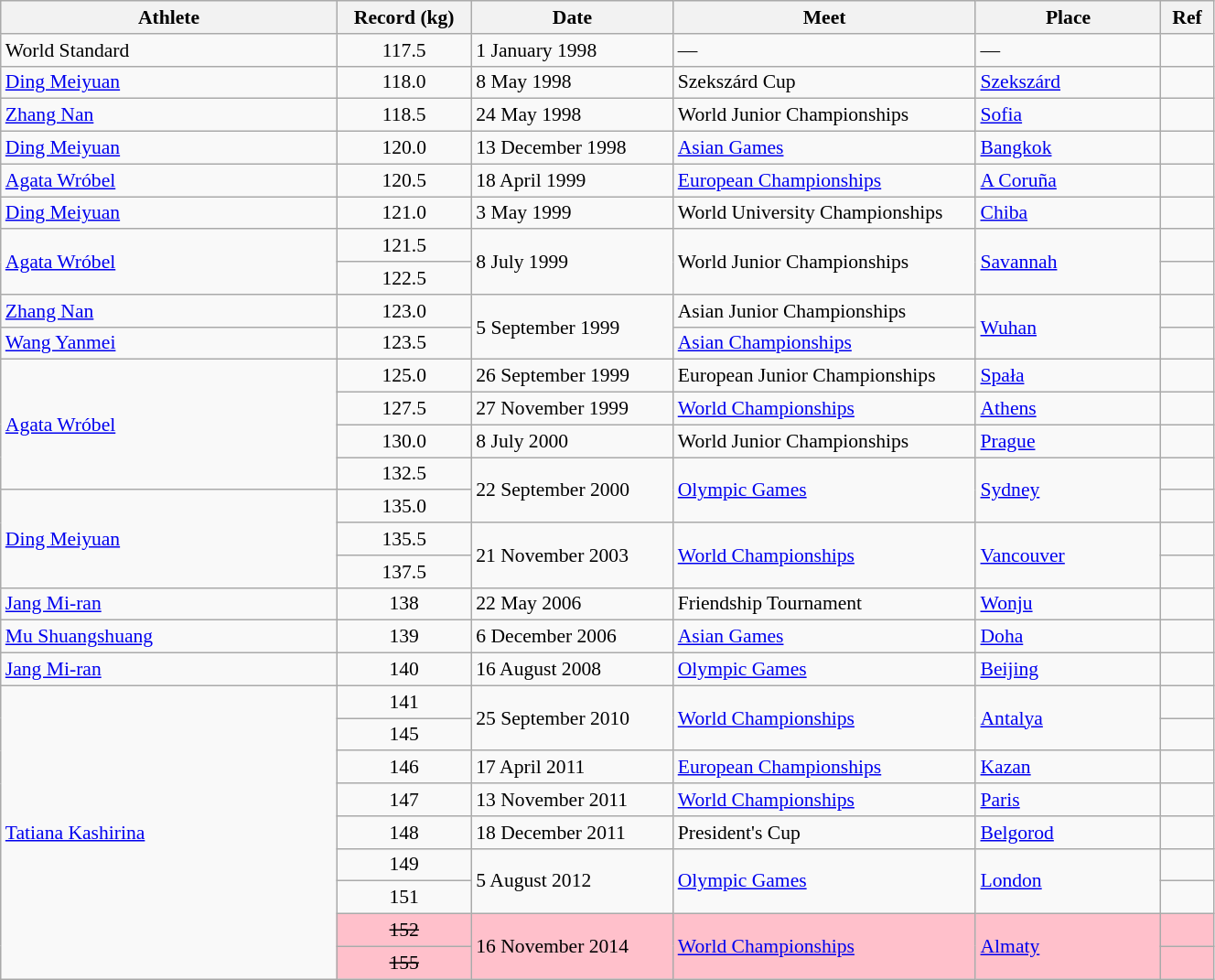<table class="wikitable" style="font-size:90%; width: 70%;">
<tr>
<th width=20%>Athlete</th>
<th width=8%>Record (kg)</th>
<th width=12%>Date</th>
<th width=18%>Meet</th>
<th width=11%>Place</th>
<th width=3%>Ref</th>
</tr>
<tr>
<td>World Standard</td>
<td align="center">117.5</td>
<td>1 January 1998</td>
<td>—</td>
<td>—</td>
<td></td>
</tr>
<tr>
<td> <a href='#'>Ding Meiyuan</a></td>
<td align="center">118.0</td>
<td>8 May 1998</td>
<td>Szekszárd Cup</td>
<td><a href='#'>Szekszárd</a></td>
<td></td>
</tr>
<tr>
<td> <a href='#'>Zhang Nan</a></td>
<td align="center">118.5</td>
<td>24 May 1998</td>
<td>World Junior Championships</td>
<td><a href='#'>Sofia</a></td>
<td></td>
</tr>
<tr>
<td> <a href='#'>Ding Meiyuan</a></td>
<td align="center">120.0</td>
<td>13 December 1998</td>
<td><a href='#'>Asian Games</a></td>
<td><a href='#'>Bangkok</a></td>
<td></td>
</tr>
<tr>
<td> <a href='#'>Agata Wróbel</a></td>
<td align="center">120.5</td>
<td>18 April 1999</td>
<td><a href='#'>European Championships</a></td>
<td><a href='#'>A Coruña</a></td>
<td></td>
</tr>
<tr>
<td> <a href='#'>Ding Meiyuan</a></td>
<td align="center">121.0</td>
<td>3 May 1999</td>
<td>World University Championships</td>
<td><a href='#'>Chiba</a></td>
<td></td>
</tr>
<tr>
<td rowspan=2> <a href='#'>Agata Wróbel</a></td>
<td align="center">121.5</td>
<td rowspan=2>8 July 1999</td>
<td rowspan=2>World Junior Championships</td>
<td rowspan=2><a href='#'>Savannah</a></td>
<td></td>
</tr>
<tr>
<td align="center">122.5</td>
<td></td>
</tr>
<tr>
<td> <a href='#'>Zhang Nan</a></td>
<td align="center">123.0</td>
<td rowspan=2>5 September 1999</td>
<td>Asian Junior Championships</td>
<td rowspan=2><a href='#'>Wuhan</a></td>
<td></td>
</tr>
<tr>
<td> <a href='#'>Wang Yanmei</a></td>
<td align="center">123.5</td>
<td><a href='#'>Asian Championships</a></td>
<td></td>
</tr>
<tr>
<td rowspan=4> <a href='#'>Agata Wróbel</a></td>
<td align="center">125.0</td>
<td>26 September 1999</td>
<td>European Junior Championships</td>
<td><a href='#'>Spała</a></td>
<td></td>
</tr>
<tr>
<td align="center">127.5</td>
<td>27 November 1999</td>
<td><a href='#'>World Championships</a></td>
<td><a href='#'>Athens</a></td>
<td></td>
</tr>
<tr>
<td align="center">130.0</td>
<td>8 July 2000</td>
<td>World Junior Championships</td>
<td><a href='#'>Prague</a></td>
<td></td>
</tr>
<tr>
<td align="center">132.5</td>
<td rowspan=2>22 September 2000</td>
<td rowspan=2><a href='#'>Olympic Games</a></td>
<td rowspan=2><a href='#'>Sydney</a></td>
<td></td>
</tr>
<tr>
<td rowspan=3> <a href='#'>Ding Meiyuan</a></td>
<td align="center">135.0</td>
<td></td>
</tr>
<tr>
<td align="center">135.5</td>
<td rowspan=2>21 November 2003</td>
<td rowspan=2><a href='#'>World Championships</a></td>
<td rowspan=2><a href='#'>Vancouver</a></td>
<td></td>
</tr>
<tr>
<td align="center">137.5</td>
<td></td>
</tr>
<tr>
<td> <a href='#'>Jang Mi-ran</a></td>
<td align="center">138</td>
<td>22 May 2006</td>
<td>Friendship Tournament</td>
<td><a href='#'>Wonju</a></td>
<td></td>
</tr>
<tr>
<td> <a href='#'>Mu Shuangshuang</a></td>
<td align="center">139</td>
<td>6 December 2006</td>
<td><a href='#'>Asian Games</a></td>
<td><a href='#'>Doha</a></td>
<td></td>
</tr>
<tr>
<td> <a href='#'>Jang Mi-ran</a></td>
<td align="center">140</td>
<td>16 August 2008</td>
<td><a href='#'>Olympic Games</a></td>
<td><a href='#'>Beijing</a></td>
<td></td>
</tr>
<tr>
<td rowspan=9> <a href='#'>Tatiana Kashirina</a></td>
<td align="center">141</td>
<td rowspan=2>25 September 2010</td>
<td rowspan=2><a href='#'>World Championships</a></td>
<td rowspan=2><a href='#'>Antalya</a></td>
<td></td>
</tr>
<tr>
<td align="center">145</td>
<td></td>
</tr>
<tr>
<td align="center">146</td>
<td>17 April 2011</td>
<td><a href='#'>European Championships</a></td>
<td><a href='#'>Kazan</a></td>
<td></td>
</tr>
<tr>
<td align="center">147</td>
<td>13 November 2011</td>
<td><a href='#'>World Championships</a></td>
<td><a href='#'>Paris</a></td>
<td></td>
</tr>
<tr>
<td align="center">148</td>
<td>18 December 2011</td>
<td>President's Cup</td>
<td><a href='#'>Belgorod</a></td>
<td></td>
</tr>
<tr>
<td align="center">149</td>
<td rowspan=2>5 August 2012</td>
<td rowspan=2><a href='#'>Olympic Games</a></td>
<td rowspan=2><a href='#'>London</a></td>
<td></td>
</tr>
<tr>
<td align="center">151</td>
<td></td>
</tr>
<tr bgcolor=pink>
<td align="center"><s>152</s></td>
<td rowspan=2>16 November 2014</td>
<td rowspan=2><a href='#'>World Championships</a></td>
<td rowspan=2><a href='#'>Almaty</a></td>
<td></td>
</tr>
<tr bgcolor=pink>
<td align="center"><s>155</s></td>
<td></td>
</tr>
</table>
